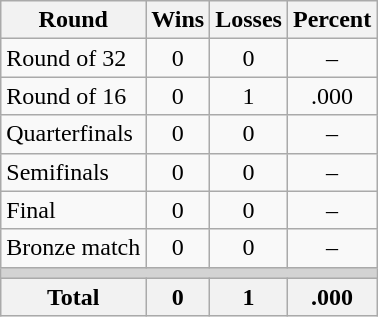<table class=wikitable>
<tr>
<th>Round</th>
<th>Wins</th>
<th>Losses</th>
<th>Percent</th>
</tr>
<tr align=center>
<td align=left>Round of 32</td>
<td>0</td>
<td>0</td>
<td>–</td>
</tr>
<tr align=center>
<td align=left>Round of 16</td>
<td>0</td>
<td>1</td>
<td>.000</td>
</tr>
<tr align=center>
<td align=left>Quarterfinals</td>
<td>0</td>
<td>0</td>
<td>–</td>
</tr>
<tr align=center>
<td align=left>Semifinals</td>
<td>0</td>
<td>0</td>
<td>–</td>
</tr>
<tr align=center>
<td align=left>Final</td>
<td>0</td>
<td>0</td>
<td>–</td>
</tr>
<tr align=center>
<td align=left>Bronze match</td>
<td>0</td>
<td>0</td>
<td>–</td>
</tr>
<tr>
<td colspan=4 bgcolor=lightgray></td>
</tr>
<tr>
<th>Total</th>
<th>0</th>
<th>1</th>
<th>.000</th>
</tr>
</table>
